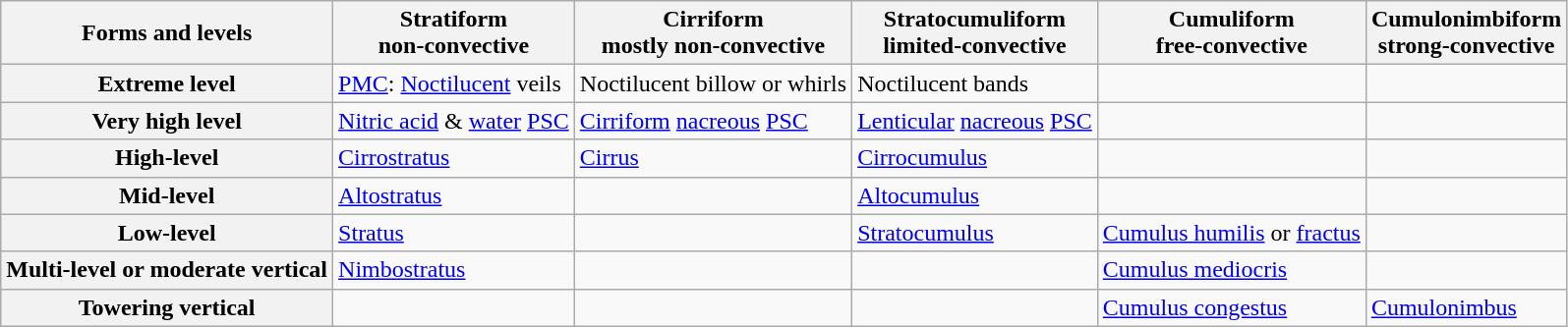<table class="wikitable">
<tr>
<th>Forms and levels</th>
<th>Stratiform <br> non-convective</th>
<th>Cirriform <br> mostly non-convective</th>
<th>Stratocumuliform <br> limited-convective</th>
<th>Cumuliform <br> free-convective</th>
<th>Cumulonimbiform <br> strong-convective</th>
</tr>
<tr>
<th>Extreme level</th>
<td><a href='#'>PMC</a>: <a href='#'>Noctilucent</a> veils</td>
<td>Noctilucent billow or whirls</td>
<td>Noctilucent bands</td>
<td></td>
</tr>
<tr>
<th>Very high level</th>
<td><a href='#'>Nitric acid</a> & <a href='#'>water</a> <a href='#'>PSC</a></td>
<td><a href='#'>Cirriform</a> <a href='#'>nacreous</a> <a href='#'>PSC</a></td>
<td><a href='#'>Lenticular</a> <a href='#'>nacreous</a> <a href='#'>PSC</a></td>
<td></td>
<td></td>
</tr>
<tr>
<th>High-level</th>
<td><a href='#'>Cirrostratus</a></td>
<td><a href='#'>Cirrus</a></td>
<td><a href='#'>Cirrocumulus</a></td>
<td></td>
<td></td>
</tr>
<tr>
<th>Mid-level</th>
<td><a href='#'>Altostratus</a></td>
<td></td>
<td><a href='#'>Altocumulus</a></td>
<td></td>
<td></td>
</tr>
<tr>
<th>Low-level</th>
<td><a href='#'>Stratus</a></td>
<td></td>
<td><a href='#'>Stratocumulus</a></td>
<td><a href='#'>Cumulus humilis</a> or <a href='#'>fractus</a></td>
<td></td>
</tr>
<tr>
<th>Multi-level or moderate vertical</th>
<td><a href='#'>Nimbostratus</a></td>
<td></td>
<td></td>
<td><a href='#'>Cumulus mediocris</a></td>
<td></td>
</tr>
<tr>
<th>Towering vertical</th>
<td></td>
<td></td>
<td></td>
<td><a href='#'>Cumulus congestus</a></td>
<td><a href='#'>Cumulonimbus</a></td>
</tr>
</table>
